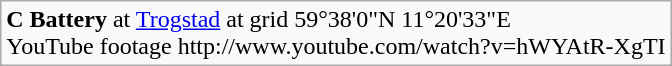<table class="wikitable borderless">
<tr valign="top">
<td><strong>C Battery</strong> at <a href='#'>Trogstad</a> at grid 59°38'0"N 11°20'33"E<br>YouTube footage http://www.youtube.com/watch?v=hWYAtR-XgTI</td>
</tr>
</table>
